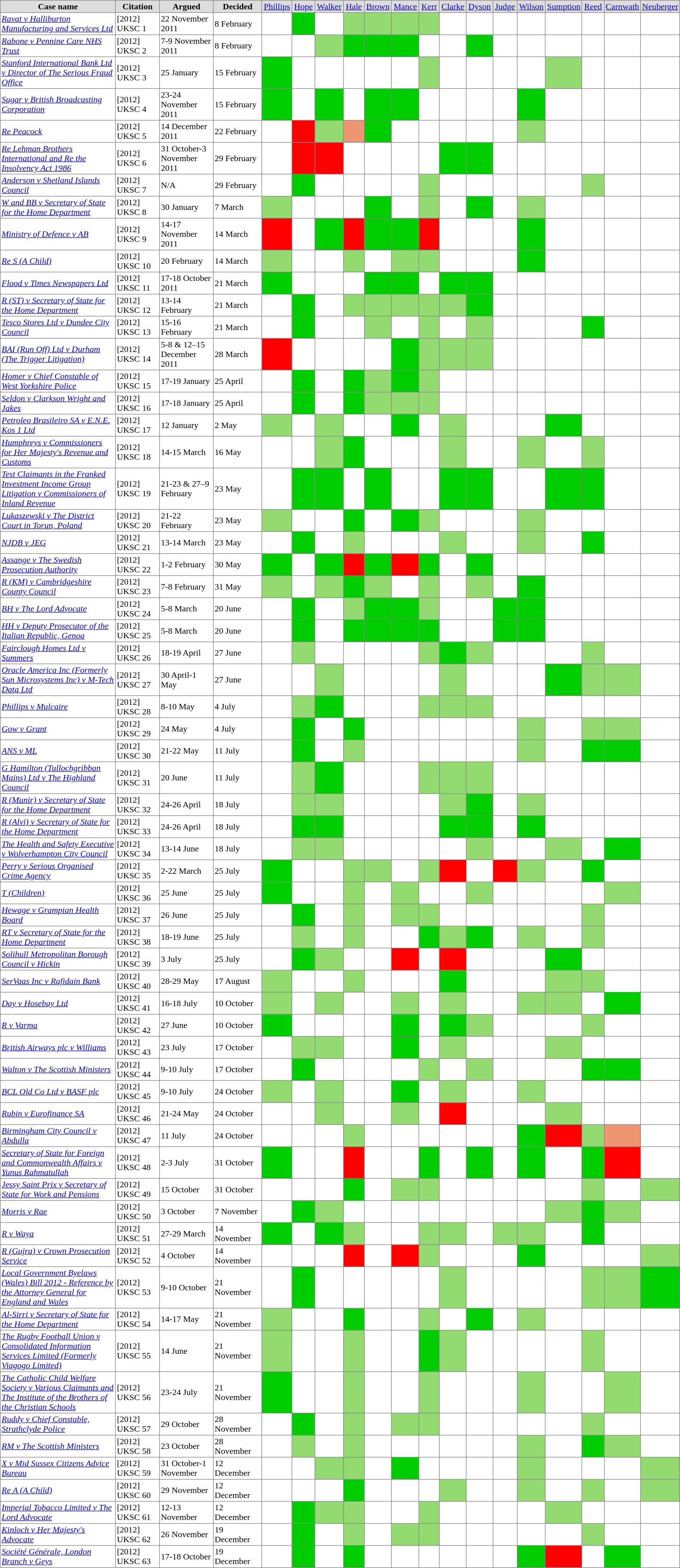<table align=center cellpadding="2" cellspacing="1" border="1" style="border-collapse:collapse;" width=100%>
<tr bgcolor=#DDDDDD align=center>
<th width=1300px>Case name</th>
<th width=290px>Citation</th>
<th width=380px>Argued</th>
<th width=270px>Decided</th>
<td width=70px><a href='#'>Phillips</a></td>
<td width=70px><a href='#'>Hope</a></td>
<td width=70px><a href='#'>Walker</a></td>
<td width=70px><a href='#'>Hale</a></td>
<td width=70px><a href='#'>Brown</a></td>
<td width=70px><a href='#'>Mance</a></td>
<td width=70px><a href='#'>Kerr</a></td>
<td width=70px><a href='#'>Clarke</a></td>
<td width=70px><a href='#'>Dyson</a></td>
<td width=70px><a href='#'>Judge</a></td>
<td width=70px><a href='#'>Wilson</a></td>
<td width=70px><a href='#'>Sumption</a></td>
<td width=70px><a href='#'>Reed</a></td>
<td width=70px><a href='#'>Carnwath</a></td>
<td width=70px><a href='#'>Neuberger</a></td>
</tr>
<tr>
<td><em><a href='#'>Ravat v Halliburton Manufacturing and Services Ltd</a></em></td>
<td>[2012] UKSC 1</td>
<td>22 November 2011</td>
<td>8 February</td>
<td bgcolor=></td>
<td bgcolor=00CD00></td>
<td bgcolor=></td>
<td bgcolor=93DB70></td>
<td bgcolor=93DB70></td>
<td bgcolor=93DB70></td>
<td bgcolor=93DB70></td>
<td bgcolor=></td>
<td bgcolor=></td>
<td bgcolor=></td>
<td bgcolor=></td>
<td bgcolor=></td>
<td bgcolor=></td>
<td bgcolor=></td>
<td bgcolor=></td>
</tr>
<tr>
<td><em><a href='#'>Rabone v Pennine Care NHS Trust</a></em></td>
<td>[2012] UKSC 2</td>
<td>7-9 November 2011</td>
<td>8 February</td>
<td bgcolor=></td>
<td bgcolor=></td>
<td bgcolor=93DB70></td>
<td bgcolor=00CD00></td>
<td bgcolor=00CD00></td>
<td bgcolor=00CD00></td>
<td bgcolor=></td>
<td bgcolor=></td>
<td bgcolor=00CD00></td>
<td bgcolor=></td>
<td bgcolor=></td>
<td bgcolor=></td>
<td bgcolor=></td>
<td bgcolor=></td>
<td bgcolor=></td>
</tr>
<tr>
<td><em><a href='#'>Stanford International Bank Ltd v Director of The Serious Fraud Office</a></em></td>
<td>[2012] UKSC 3</td>
<td>25 January</td>
<td>15 February</td>
<td bgcolor=00CD00></td>
<td bgcolor=></td>
<td bgcolor=></td>
<td bgcolor=></td>
<td bgcolor=></td>
<td bgcolor=></td>
<td bgcolor=93DB70></td>
<td bgcolor=></td>
<td bgcolor=></td>
<td bgcolor=></td>
<td bgcolor=></td>
<td bgcolor=93DB70></td>
<td bgcolor=></td>
<td bgcolor=></td>
<td bgcolor=></td>
</tr>
<tr>
<td><em><a href='#'>Sugar v British Broadcasting Corporation</a></em></td>
<td>[2012] UKSC 4</td>
<td>23-24 November 2011</td>
<td>15 February</td>
<td bgcolor=00CD00></td>
<td bgcolor=></td>
<td bgcolor=00CD00></td>
<td bgcolor=></td>
<td bgcolor=00CD00></td>
<td bgcolor=00CD00></td>
<td bgcolor=></td>
<td bgcolor=></td>
<td bgcolor=></td>
<td bgcolor=></td>
<td bgcolor=00CD00></td>
<td bgcolor=></td>
<td bgcolor=></td>
<td bgcolor=></td>
<td bgcolor=></td>
</tr>
<tr>
<td><em><a href='#'>Re Peacock</a></em></td>
<td>[2012] UKSC 5</td>
<td>14 December 2011</td>
<td>22 February</td>
<td bgcolor=></td>
<td bgcolor=red></td>
<td bgcolor=93DB70></td>
<td bgcolor=EE9572></td>
<td bgcolor=00CD00></td>
<td bgcolor=></td>
<td bgcolor=></td>
<td bgcolor=></td>
<td bgcolor=></td>
<td bgcolor=></td>
<td bgcolor=93DB70></td>
<td bgcolor=></td>
<td bgcolor=></td>
<td bgcolor=></td>
<td bgcolor=></td>
</tr>
<tr>
<td><em><a href='#'>Re Lehman Brothers International and Re the Insolvency Act 1986</a></em></td>
<td>[2012] UKSC 6</td>
<td>31 October-3 November 2011</td>
<td>29 February</td>
<td bgcolor=></td>
<td bgcolor=red></td>
<td bgcolor=red></td>
<td bgcolor=></td>
<td bgcolor=></td>
<td bgcolor=></td>
<td bgcolor=></td>
<td bgcolor=00CD00></td>
<td bgcolor=00CD00></td>
<td bgcolor=></td>
<td bgcolor=></td>
<td bgcolor=></td>
<td bgcolor=></td>
<td bgcolor=></td>
<td bgcolor=></td>
</tr>
<tr>
<td><em><a href='#'>Anderson v Shetland Islands Council</a></em></td>
<td>[2012] UKSC 7</td>
<td>N/A</td>
<td>29 February</td>
<td bgcolor=></td>
<td bgcolor=00CD00></td>
<td bgcolor=></td>
<td bgcolor=></td>
<td bgcolor=></td>
<td bgcolor=></td>
<td bgcolor=93DB70></td>
<td bgcolor=></td>
<td bgcolor=></td>
<td bgcolor=></td>
<td bgcolor=></td>
<td bgcolor=></td>
<td bgcolor=93DB70></td>
<td bgcolor=></td>
<td bgcolor=></td>
</tr>
<tr>
<td><em><a href='#'>W and BB v Secretary of State for the Home Department</a></em></td>
<td>[2012] UKSC 8</td>
<td>30 January</td>
<td>7 March</td>
<td bgcolor=93DB70></td>
<td bgcolor=></td>
<td bgcolor=></td>
<td bgcolor=></td>
<td bgcolor=00CD00></td>
<td bgcolor=></td>
<td bgcolor=93DB70></td>
<td bgcolor=></td>
<td bgcolor=00CD00></td>
<td bgcolor=></td>
<td bgcolor=93DB70></td>
<td bgcolor=></td>
<td bgcolor=></td>
<td bgcolor=></td>
<td bgcolor=></td>
</tr>
<tr>
<td><em><a href='#'>Ministry of Defence v AB</a></em></td>
<td>[2012] UKSC 9</td>
<td>14-17 November 2011</td>
<td>14 March</td>
<td bgcolor=red></td>
<td bgcolor=></td>
<td bgcolor=00CD00></td>
<td bgcolor=red></td>
<td bgcolor=00CD00></td>
<td bgcolor=00CD00></td>
<td bgcolor=red></td>
<td bgcolor=></td>
<td bgcolor=></td>
<td bgcolor=></td>
<td bgcolor=00CD00></td>
<td bgcolor=></td>
<td bgcolor=></td>
<td bgcolor=></td>
<td bgcolor=></td>
</tr>
<tr>
<td><em><a href='#'>Re S (A Child)</a></em></td>
<td>[2012] UKSC 10</td>
<td>20 February</td>
<td>14 March</td>
<td bgcolor=93DB70></td>
<td bgcolor=></td>
<td bgcolor=></td>
<td bgcolor=93DB70></td>
<td bgcolor=></td>
<td bgcolor=93DB70></td>
<td bgcolor=93DB70></td>
<td bgcolor=></td>
<td bgcolor=></td>
<td bgcolor=></td>
<td bgcolor=00CD00></td>
<td bgcolor=></td>
<td bgcolor=></td>
<td bgcolor=></td>
<td bgcolor=></td>
</tr>
<tr>
<td><em><a href='#'>Flood v Times Newspapers Ltd</a></em></td>
<td>[2012] UKSC 11</td>
<td>17-18 October 2011</td>
<td>21 March</td>
<td bgcolor=00CD00></td>
<td bgcolor=></td>
<td bgcolor=></td>
<td bgcolor=></td>
<td bgcolor=00CD00></td>
<td bgcolor=00CD00></td>
<td bgcolor=></td>
<td bgcolor=00CD00></td>
<td bgcolor=00CD00></td>
<td bgcolor=></td>
<td bgcolor=></td>
<td bgcolor=></td>
<td bgcolor=></td>
<td bgcolor=></td>
<td bgcolor=></td>
</tr>
<tr>
<td><em><a href='#'>R (ST) v Secretary of State for the Home Department</a></em></td>
<td>[2012] UKSC 12</td>
<td>13-14 February</td>
<td>21 March</td>
<td bgcolor=></td>
<td bgcolor=00CD00></td>
<td bgcolor=></td>
<td bgcolor=93DB70></td>
<td bgcolor=93DB70></td>
<td bgcolor=93DB70></td>
<td bgcolor=93DB70></td>
<td bgcolor=93DB70></td>
<td bgcolor=00CD00></td>
<td bgcolor=></td>
<td bgcolor=></td>
<td bgcolor=></td>
<td bgcolor=></td>
<td bgcolor=></td>
<td bgcolor=></td>
</tr>
<tr>
<td><em><a href='#'>Tesco Stores Ltd v Dundee City Council</a></em></td>
<td>[2012] UKSC 13</td>
<td>15-16 February</td>
<td>21 March</td>
<td bgcolor=></td>
<td bgcolor=00CD00></td>
<td bgcolor=></td>
<td bgcolor=></td>
<td bgcolor=93DB70></td>
<td bgcolor=></td>
<td bgcolor=93DB70></td>
<td bgcolor=></td>
<td bgcolor=93DB70></td>
<td bgcolor=></td>
<td bgcolor=></td>
<td bgcolor=></td>
<td bgcolor=00CD00></td>
<td bgcolor=></td>
<td bgcolor=></td>
</tr>
<tr>
<td><em><a href='#'>BAI (Run Off) Ltd v Durham (The Trigger Litigation)</a></em></td>
<td>[2012] UKSC 14</td>
<td>5-8 & 12–15 December 2011</td>
<td>28 March</td>
<td bgcolor=red></td>
<td bgcolor=></td>
<td bgcolor=></td>
<td bgcolor=></td>
<td bgcolor=></td>
<td bgcolor=00CD00></td>
<td bgcolor=93DB70></td>
<td bgcolor=93DB70></td>
<td bgcolor=93DB70></td>
<td bgcolor=></td>
<td bgcolor=></td>
<td bgcolor=></td>
<td bgcolor=></td>
<td bgcolor=></td>
<td bgcolor=></td>
</tr>
<tr>
<td><em><a href='#'>Homer v Chief Constable of West Yorkshire Police</a></em></td>
<td>[2012] UKSC 15</td>
<td>17-19 January</td>
<td>25 April</td>
<td bgcolor=></td>
<td bgcolor=00CD00></td>
<td bgcolor=></td>
<td bgcolor=00CD00></td>
<td bgcolor=93DB70></td>
<td bgcolor=00CD00></td>
<td bgcolor=93DB70></td>
<td bgcolor=></td>
<td bgcolor=></td>
<td bgcolor=></td>
<td bgcolor=></td>
<td bgcolor=></td>
<td bgcolor=></td>
<td bgcolor=></td>
<td bgcolor=></td>
</tr>
<tr>
<td><em><a href='#'>Seldon v Clarkson Wright and Jakes</a></em></td>
<td>[2012] UKSC 16</td>
<td>17-18 January</td>
<td>25 April</td>
<td bgcolor=></td>
<td bgcolor=00CD00></td>
<td bgcolor=></td>
<td bgcolor=00CD00></td>
<td bgcolor=93DB70></td>
<td bgcolor=93DB70></td>
<td bgcolor=93DB70></td>
<td bgcolor=></td>
<td bgcolor=></td>
<td bgcolor=></td>
<td bgcolor=></td>
<td bgcolor=></td>
<td bgcolor=></td>
<td bgcolor=></td>
<td bgcolor=></td>
</tr>
<tr>
<td><em><a href='#'>Petroleo Brasileiro SA v E.N.E. Kos 1 Ltd</a></em></td>
<td>[2012] UKSC 17</td>
<td>12 January</td>
<td>2 May</td>
<td bgcolor=93DB70></td>
<td bgcolor=></td>
<td bgcolor=93DB70></td>
<td bgcolor=></td>
<td bgcolor=></td>
<td bgcolor=00CD00></td>
<td bgcolor=></td>
<td bgcolor=93DB70></td>
<td bgcolor=></td>
<td bgcolor=></td>
<td bgcolor=></td>
<td bgcolor=00CD00></td>
<td bgcolor=></td>
<td bgcolor=></td>
<td bgcolor=></td>
</tr>
<tr>
<td><em><a href='#'>Humphreys v Commissioners for Her Majesty's Revenue and Customs</a></em></td>
<td>[2012] UKSC 18</td>
<td>14-15 March</td>
<td>16 May</td>
<td bgcolor=></td>
<td bgcolor=></td>
<td bgcolor=93DB70></td>
<td bgcolor=00CD00></td>
<td bgcolor=></td>
<td bgcolor=></td>
<td bgcolor=></td>
<td bgcolor=93DB70></td>
<td bgcolor=></td>
<td bgcolor=></td>
<td bgcolor=93DB70></td>
<td bgcolor=></td>
<td bgcolor=93DB70></td>
<td bgcolor=></td>
<td bgcolor=></td>
</tr>
<tr>
<td><em><a href='#'>Test Claimants in the Franked Investment Income Group Litigation v Commissioners of Inland Revenue</a></em></td>
<td>[2012] UKSC 19</td>
<td>21-23 & 27–9 February</td>
<td>23 May</td>
<td bgcolor=></td>
<td bgcolor=00CD00></td>
<td bgcolor=00CD00></td>
<td bgcolor=></td>
<td bgcolor=00CD00></td>
<td bgcolor=></td>
<td bgcolor=></td>
<td bgcolor=00CD00></td>
<td bgcolor=00CD00></td>
<td bgcolor=></td>
<td bgcolor=></td>
<td bgcolor=00CD00></td>
<td bgcolor=00CD00></td>
<td bgcolor=></td>
<td bgcolor=></td>
</tr>
<tr>
<td><em><a href='#'>Lukaszewski v The District Court in Torun, Poland</a></em></td>
<td>[2012] UKSC 20</td>
<td>21-22 February</td>
<td>23 May</td>
<td bgcolor=93DB70></td>
<td bgcolor=></td>
<td bgcolor=></td>
<td bgcolor=00CD00></td>
<td bgcolor=></td>
<td bgcolor=00CD00></td>
<td bgcolor=93DB70></td>
<td bgcolor=></td>
<td bgcolor=></td>
<td bgcolor=></td>
<td bgcolor=93DB70></td>
<td bgcolor=></td>
<td bgcolor=></td>
<td bgcolor=></td>
<td bgcolor=></td>
</tr>
<tr>
<td><em><a href='#'>NJDB v JEG</a></em></td>
<td>[2012] UKSC 21</td>
<td>13-14 March</td>
<td>23 May</td>
<td bgcolor=></td>
<td bgcolor=00CD00></td>
<td bgcolor=></td>
<td bgcolor=93DB70></td>
<td bgcolor=></td>
<td bgcolor=></td>
<td bgcolor=></td>
<td bgcolor=93DB70></td>
<td bgcolor=></td>
<td bgcolor=></td>
<td bgcolor=93DB70></td>
<td bgcolor=></td>
<td bgcolor=00CD00></td>
<td bgcolor=></td>
<td bgcolor=></td>
</tr>
<tr>
<td><em><a href='#'>Assange v The Swedish Prosecution Authority</a></em></td>
<td>[2012] UKSC 22</td>
<td>1-2 February</td>
<td>30 May</td>
<td bgcolor=00CD00></td>
<td bgcolor=></td>
<td bgcolor=00CD00></td>
<td bgcolor=red></td>
<td bgcolor=00CD00></td>
<td bgcolor=red></td>
<td bgcolor=00CD00></td>
<td bgcolor=></td>
<td bgcolor=00CD00></td>
<td bgcolor=></td>
<td bgcolor=></td>
<td bgcolor=></td>
<td bgcolor=></td>
<td bgcolor=></td>
<td bgcolor=></td>
</tr>
<tr>
<td><em><a href='#'>R (KM) v Cambridgeshire County Council</a></em></td>
<td>[2012] UKSC 23</td>
<td>7-8 February</td>
<td>31 May</td>
<td bgcolor=93DB70></td>
<td bgcolor=></td>
<td bgcolor=93DB70></td>
<td bgcolor=00CD00></td>
<td bgcolor=93DB70></td>
<td bgcolor=></td>
<td bgcolor=93DB70></td>
<td bgcolor=></td>
<td bgcolor=93DB70></td>
<td bgcolor=></td>
<td bgcolor=00CD00></td>
<td bgcolor=></td>
<td bgcolor=></td>
<td bgcolor=></td>
<td bgcolor=></td>
</tr>
<tr>
<td><em><a href='#'>BH v The Lord Advocate</a></em></td>
<td>[2012] UKSC 24</td>
<td>5-8 March</td>
<td>20 June</td>
<td bgcolor=></td>
<td bgcolor=00CD00></td>
<td bgcolor=></td>
<td bgcolor=93DB70></td>
<td bgcolor=00CD00></td>
<td bgcolor=00CD00></td>
<td bgcolor=93DB70></td>
<td bgcolor=></td>
<td bgcolor=></td>
<td bgcolor=00CD00></td>
<td bgcolor=00CD00></td>
<td bgcolor=></td>
<td bgcolor=></td>
<td bgcolor=></td>
<td bgcolor=></td>
</tr>
<tr>
<td><em><a href='#'>HH v Deputy Prosecutor of the Italian Republic, Genoa</a></em></td>
<td>[2012] UKSC 25</td>
<td>5-8 March</td>
<td>20 June</td>
<td bgcolor=></td>
<td bgcolor=00CD00></td>
<td bgcolor=></td>
<td bgcolor=00CD00></td>
<td bgcolor=00CD00></td>
<td bgcolor=00CD00></td>
<td bgcolor=00CD00></td>
<td bgcolor=></td>
<td bgcolor=></td>
<td bgcolor=00CD00></td>
<td bgcolor=00CD00></td>
<td bgcolor=></td>
<td bgcolor=></td>
<td bgcolor=></td>
<td bgcolor=></td>
</tr>
<tr>
<td><em><a href='#'>Fairclough Homes Ltd v Summers</a></em></td>
<td>[2012] UKSC 26</td>
<td>18-19 April</td>
<td>27 June</td>
<td bgcolor=></td>
<td bgcolor=93DB70></td>
<td bgcolor=></td>
<td bgcolor=></td>
<td bgcolor=></td>
<td bgcolor=></td>
<td bgcolor=93DB70></td>
<td bgcolor=00CD00></td>
<td bgcolor=93DB70></td>
<td bgcolor=></td>
<td bgcolor=></td>
<td bgcolor=></td>
<td bgcolor=93DB70></td>
<td bgcolor=></td>
<td bgcolor=></td>
</tr>
<tr>
<td><em><a href='#'>Oracle America Inc (Formerly Sun Microsystems Inc) v M-Tech Data Ltd</a></em></td>
<td>[2012] UKSC 27</td>
<td>30 April-1 May</td>
<td>27 June</td>
<td bgcolor=></td>
<td bgcolor=></td>
<td bgcolor=93DB70></td>
<td bgcolor=></td>
<td bgcolor=></td>
<td bgcolor=></td>
<td bgcolor=></td>
<td bgcolor=93DB70></td>
<td bgcolor=></td>
<td bgcolor=></td>
<td bgcolor=></td>
<td bgcolor=00CD00></td>
<td bgcolor=93DB70></td>
<td bgcolor=93DB70></td>
<td bgcolor=></td>
</tr>
<tr>
<td><em><a href='#'>Phillips v Mulcaire</a></em></td>
<td>[2012] UKSC 28</td>
<td>8-10 May</td>
<td>4 July</td>
<td bgcolor=></td>
<td bgcolor=93DB70></td>
<td bgcolor=00CD00></td>
<td bgcolor=></td>
<td bgcolor=></td>
<td bgcolor=></td>
<td bgcolor=93DB70></td>
<td bgcolor=93DB70></td>
<td bgcolor=93DB70></td>
<td bgcolor=></td>
<td bgcolor=></td>
<td bgcolor=></td>
<td bgcolor=></td>
<td bgcolor=></td>
<td bgcolor=></td>
</tr>
<tr>
<td><em><a href='#'>Gow v Grant</a></em></td>
<td>[2012] UKSC 29</td>
<td>24 May</td>
<td>4 July</td>
<td bgcolor=></td>
<td bgcolor=00CD00></td>
<td bgcolor=></td>
<td bgcolor=00CD00></td>
<td bgcolor=></td>
<td bgcolor=></td>
<td bgcolor=></td>
<td bgcolor=></td>
<td bgcolor=></td>
<td bgcolor=></td>
<td bgcolor=93DB70></td>
<td bgcolor=></td>
<td bgcolor=93DB70></td>
<td bgcolor=93DB70></td>
<td bgcolor=></td>
</tr>
<tr>
<td><em><a href='#'>ANS v ML</a></em></td>
<td>[2012] UKSC 30</td>
<td>21-22 May</td>
<td>11 July</td>
<td bgcolor=></td>
<td bgcolor=00CD00></td>
<td bgcolor=></td>
<td bgcolor=93DB70></td>
<td bgcolor=></td>
<td bgcolor=></td>
<td bgcolor=></td>
<td bgcolor=></td>
<td bgcolor=></td>
<td bgcolor=></td>
<td bgcolor=93DB70></td>
<td bgcolor=></td>
<td bgcolor=00CD00></td>
<td bgcolor=00CD00></td>
<td bgcolor=></td>
</tr>
<tr>
<td><em><a href='#'>G Hamilton (Tullochgribban Mains) Ltd v The Highland Council</a></em></td>
<td>[2012] UKSC 31</td>
<td>20 June</td>
<td>11 July</td>
<td bgcolor=></td>
<td bgcolor=93DB70></td>
<td bgcolor=00CD00></td>
<td bgcolor=></td>
<td bgcolor=></td>
<td bgcolor=></td>
<td bgcolor=93DB70></td>
<td bgcolor=93DB70></td>
<td bgcolor=93DB70></td>
<td bgcolor=></td>
<td bgcolor=></td>
<td bgcolor=></td>
<td bgcolor=></td>
<td bgcolor=></td>
<td bgcolor=></td>
</tr>
<tr>
<td><em><a href='#'>R (Munir) v Secretary of State for the Home Department</a></em></td>
<td>[2012] UKSC 32</td>
<td>24-26 April</td>
<td>18 July</td>
<td bgcolor=></td>
<td bgcolor=93DB70></td>
<td bgcolor=93DB70></td>
<td bgcolor=></td>
<td bgcolor=></td>
<td bgcolor=></td>
<td bgcolor=></td>
<td bgcolor=93DB70></td>
<td bgcolor=00CD00></td>
<td bgcolor=></td>
<td bgcolor=93DB70></td>
<td bgcolor=></td>
<td bgcolor=></td>
<td bgcolor=></td>
<td bgcolor=></td>
</tr>
<tr>
<td><em><a href='#'>R (Alvi) v Secretary of State for the Home Department</a></em></td>
<td>[2012] UKSC 33</td>
<td>24-26 April</td>
<td>18 July</td>
<td bgcolor=></td>
<td bgcolor=00CD00></td>
<td bgcolor=00CD00></td>
<td bgcolor=></td>
<td bgcolor=></td>
<td bgcolor=></td>
<td bgcolor=></td>
<td bgcolor=00CD00></td>
<td bgcolor=00CD00></td>
<td bgcolor=></td>
<td bgcolor=00CD00></td>
<td bgcolor=></td>
<td bgcolor=></td>
<td bgcolor=></td>
<td bgcolor=></td>
</tr>
<tr>
<td><em><a href='#'>The Health and Safety Executive v Wolverhampton City Council</a></em></td>
<td>[2012] UKSC 34</td>
<td>13-14 June</td>
<td>18 July</td>
<td bgcolor=></td>
<td bgcolor=93DB70></td>
<td bgcolor=93DB70></td>
<td bgcolor=></td>
<td bgcolor=></td>
<td bgcolor=></td>
<td bgcolor=></td>
<td bgcolor=></td>
<td bgcolor=93DB70></td>
<td bgcolor=></td>
<td bgcolor=></td>
<td bgcolor=93DB70></td>
<td bgcolor=></td>
<td bgcolor=00CD00></td>
<td bgcolor=></td>
</tr>
<tr>
<td><em><a href='#'>Perry v Serious Organised Crime Agency</a></em></td>
<td>[2012] UKSC 35</td>
<td>2-22 March</td>
<td>25 July</td>
<td bgcolor=00CD00></td>
<td bgcolor=></td>
<td bgcolor=></td>
<td bgcolor=93DB70></td>
<td bgcolor=93DB70></td>
<td bgcolor=></td>
<td bgcolor=93DB70></td>
<td bgcolor=red></td>
<td bgcolor=></td>
<td bgcolor=red></td>
<td bgcolor=93DB70></td>
<td bgcolor=></td>
<td bgcolor=00CD00></td>
<td bgcolor=></td>
<td bgcolor=></td>
</tr>
<tr>
<td><em><a href='#'>T (Children)</a></em></td>
<td>[2012] UKSC 36</td>
<td>25 June</td>
<td>25 July</td>
<td bgcolor=00CD00></td>
<td bgcolor=></td>
<td bgcolor=></td>
<td bgcolor=93DB70></td>
<td bgcolor=></td>
<td bgcolor=93DB70></td>
<td bgcolor=></td>
<td bgcolor=></td>
<td bgcolor=93DB70></td>
<td bgcolor=></td>
<td bgcolor=></td>
<td bgcolor=></td>
<td bgcolor=></td>
<td bgcolor=93DB70></td>
<td bgcolor=></td>
</tr>
<tr>
<td><em><a href='#'>Hewage v Grampian Health Board</a></em></td>
<td>[2012] UKSC 37</td>
<td>26 June</td>
<td>25 July</td>
<td bgcolor=></td>
<td bgcolor=00CD00></td>
<td bgcolor=></td>
<td bgcolor=93DB70></td>
<td bgcolor=></td>
<td bgcolor=93DB70></td>
<td bgcolor=93DB70></td>
<td bgcolor=></td>
<td bgcolor=></td>
<td bgcolor=></td>
<td bgcolor=></td>
<td bgcolor=></td>
<td bgcolor=93DB70></td>
<td bgcolor=></td>
<td bgcolor=></td>
</tr>
<tr>
<td><em><a href='#'>RT v Secretary of State for the Home Department</a></em></td>
<td>[2012] UKSC 38</td>
<td>18-19 June</td>
<td>25 July</td>
<td bgcolor=></td>
<td bgcolor=93DB70></td>
<td bgcolor=></td>
<td bgcolor=93DB70></td>
<td bgcolor=></td>
<td bgcolor=></td>
<td bgcolor=00CD00></td>
<td bgcolor=93DB70></td>
<td bgcolor=00CD00></td>
<td bgcolor=></td>
<td bgcolor=93DB70></td>
<td bgcolor=></td>
<td bgcolor=93DB70></td>
<td bgcolor=></td>
<td bgcolor=></td>
</tr>
<tr>
<td><em><a href='#'>Solihull Metropolitan Borough Council v Hickin</a></em></td>
<td>[2012] UKSC 39</td>
<td>3 July</td>
<td>25 July</td>
<td bgcolor=></td>
<td bgcolor=00CD00></td>
<td bgcolor=93DB70></td>
<td bgcolor=></td>
<td bgcolor=></td>
<td bgcolor=red></td>
<td bgcolor=></td>
<td bgcolor=red></td>
<td bgcolor=></td>
<td bgcolor=></td>
<td bgcolor=></td>
<td bgcolor=00CD00></td>
<td bgcolor=></td>
<td bgcolor=></td>
<td bgcolor=></td>
</tr>
<tr>
<td><em><a href='#'>SerVaas Inc v Rafidain Bank</a></em></td>
<td>[2012] UKSC 40</td>
<td>28-29 May</td>
<td>17 August</td>
<td bgcolor=93DB70></td>
<td bgcolor=></td>
<td bgcolor=></td>
<td bgcolor=93DB70></td>
<td bgcolor=></td>
<td bgcolor=></td>
<td bgcolor=></td>
<td bgcolor=00CD00></td>
<td bgcolor=></td>
<td bgcolor=></td>
<td bgcolor=></td>
<td bgcolor=93DB70></td>
<td bgcolor=93DB70></td>
<td bgcolor=></td>
<td bgcolor=></td>
</tr>
<tr>
<td><em><a href='#'>Day v Hosebay Ltd</a></em></td>
<td>[2012] UKSC 41</td>
<td>16-18 July</td>
<td>10 October</td>
<td bgcolor=93DB70></td>
<td bgcolor=></td>
<td bgcolor=93DB70></td>
<td bgcolor=></td>
<td bgcolor=></td>
<td bgcolor=93DB70></td>
<td bgcolor=></td>
<td bgcolor=93DB70></td>
<td bgcolor=></td>
<td bgcolor=></td>
<td bgcolor=93DB70></td>
<td bgcolor=93DB70></td>
<td bgcolor=></td>
<td bgcolor=00CD00></td>
<td bgcolor=></td>
</tr>
<tr>
<td><em><a href='#'>R v Varma</a></em></td>
<td>[2012] UKSC 42</td>
<td>27 June</td>
<td>10 October</td>
<td bgcolor=00CD00></td>
<td bgcolor=></td>
<td bgcolor=></td>
<td bgcolor=></td>
<td bgcolor=></td>
<td bgcolor=00CD00></td>
<td bgcolor=></td>
<td bgcolor=00CD00></td>
<td bgcolor=93DB70></td>
<td bgcolor=></td>
<td bgcolor=></td>
<td bgcolor=></td>
<td bgcolor=93DB70></td>
<td bgcolor=></td>
<td bgcolor=></td>
</tr>
<tr>
<td><em><a href='#'>British Airways plc v Williams</a></em></td>
<td>[2012] UKSC 43</td>
<td>23 July</td>
<td>17 October</td>
<td bgcolor=></td>
<td bgcolor=93DB70></td>
<td bgcolor=93DB70></td>
<td bgcolor=></td>
<td bgcolor=></td>
<td bgcolor=00CD00></td>
<td bgcolor=></td>
<td bgcolor=93DB70></td>
<td bgcolor=></td>
<td bgcolor=></td>
<td bgcolor=></td>
<td bgcolor=93DB70></td>
<td bgcolor=></td>
<td bgcolor=></td>
<td bgcolor=></td>
</tr>
<tr>
<td><em><a href='#'>Walton v The Scottish Ministers</a></em></td>
<td>[2012] UKSC 44</td>
<td>9-10 July</td>
<td>17 October</td>
<td bgcolor=></td>
<td bgcolor=00CD00></td>
<td bgcolor=></td>
<td bgcolor=></td>
<td bgcolor=></td>
<td bgcolor=></td>
<td bgcolor=93DB70></td>
<td bgcolor=></td>
<td bgcolor=93DB70></td>
<td bgcolor=></td>
<td bgcolor=></td>
<td bgcolor=></td>
<td bgcolor=00CD00></td>
<td bgcolor=00CD00></td>
<td bgcolor=></td>
</tr>
<tr>
<td><em><a href='#'>BCL Old Co Ltd v BASF plc</a></em></td>
<td>[2012] UKSC 45</td>
<td>9-10 July</td>
<td>24 October</td>
<td bgcolor=93DB70></td>
<td bgcolor=></td>
<td bgcolor=93DB70></td>
<td bgcolor=></td>
<td bgcolor=></td>
<td bgcolor=00CD00></td>
<td bgcolor=></td>
<td bgcolor=93DB70></td>
<td bgcolor=></td>
<td bgcolor=></td>
<td bgcolor=93DB70></td>
<td bgcolor=></td>
<td bgcolor=></td>
<td bgcolor=></td>
<td bgcolor=></td>
</tr>
<tr>
<td><em><a href='#'>Rubin v Eurofinance SA</a></em></td>
<td>[2012] UKSC 46</td>
<td>21-24 May</td>
<td>24 October</td>
<td bgcolor=></td>
<td bgcolor=></td>
<td bgcolor=93DB70></td>
<td bgcolor=></td>
<td bgcolor=></td>
<td bgcolor=93DB70></td>
<td bgcolor=></td>
<td bgcolor=red></td>
<td bgcolor=></td>
<td bgcolor=></td>
<td bgcolor=></td>
<td bgcolor=93DB70></td>
<td bgcolor=></td>
<td bgcolor=></td>
<td bgcolor=></td>
</tr>
<tr>
<td><em><a href='#'>Birmingham City Council v Abdulla</a></em></td>
<td>[2012] UKSC 47</td>
<td>11 July</td>
<td>24 October</td>
<td bgcolor=></td>
<td bgcolor=></td>
<td bgcolor=></td>
<td bgcolor=93DB70></td>
<td bgcolor=></td>
<td bgcolor=></td>
<td bgcolor=></td>
<td bgcolor=></td>
<td bgcolor=></td>
<td bgcolor=></td>
<td bgcolor=00CD00></td>
<td bgcolor=red></td>
<td bgcolor=93DB70></td>
<td bgcolor=EE9572></td>
<td bgcolor=></td>
</tr>
<tr>
<td><em><a href='#'>Secretary of State for Foreign and Commonwealth Affairs v Yunus Rahmatullah</a></em></td>
<td>[2012] UKSC 48</td>
<td>2-3 July</td>
<td>31 October</td>
<td bgcolor=00CD00></td>
<td bgcolor=></td>
<td bgcolor=></td>
<td bgcolor=red></td>
<td bgcolor=></td>
<td bgcolor=></td>
<td bgcolor=00CD00></td>
<td bgcolor=></td>
<td bgcolor=00CD00></td>
<td bgcolor=></td>
<td bgcolor=00CD00></td>
<td bgcolor=></td>
<td bgcolor=00CD00></td>
<td bgcolor=red></td>
<td bgcolor=></td>
</tr>
<tr>
<td><em><a href='#'>Jessy Saint Prix v Secretary of State for Work and Pensions</a></em></td>
<td>[2012] UKSC 49</td>
<td>15 October</td>
<td>31 October</td>
<td bgcolor=></td>
<td bgcolor=></td>
<td bgcolor=></td>
<td bgcolor=00CD00></td>
<td bgcolor=></td>
<td bgcolor=93DB70></td>
<td bgcolor=93DB70></td>
<td bgcolor=></td>
<td bgcolor=></td>
<td bgcolor=></td>
<td bgcolor=></td>
<td bgcolor=></td>
<td bgcolor=93DB70></td>
<td bgcolor=></td>
<td bgcolor=93DB70></td>
</tr>
<tr>
<td><em><a href='#'>Morris v Rae</a></em></td>
<td>[2012] UKSC 50</td>
<td>3 October</td>
<td>7 November</td>
<td bgcolor=></td>
<td bgcolor=00CD00></td>
<td bgcolor=93DB70></td>
<td bgcolor=></td>
<td bgcolor=></td>
<td bgcolor=></td>
<td bgcolor=></td>
<td bgcolor=></td>
<td bgcolor=></td>
<td bgcolor=></td>
<td bgcolor=></td>
<td bgcolor=93DB70></td>
<td bgcolor=00CD00></td>
<td bgcolor=93DB70></td>
<td bgcolor=></td>
</tr>
<tr>
<td><em><a href='#'>R v Waya</a></em></td>
<td>[2012] UKSC 51</td>
<td>27-29 March</td>
<td>14 November</td>
<td bgcolor=00CD00></td>
<td bgcolor=></td>
<td bgcolor=00CD00></td>
<td bgcolor=93DB70></td>
<td bgcolor=></td>
<td bgcolor=></td>
<td bgcolor=93DB70></td>
<td bgcolor=93DB70></td>
<td bgcolor=></td>
<td bgcolor=93DB70></td>
<td bgcolor=93DB70></td>
<td bgcolor=></td>
<td bgcolor=00CD00></td>
<td bgcolor=></td>
<td bgcolor=></td>
</tr>
<tr>
<td><em><a href='#'>R (Gujra) v Crown Prosecution Service</a></em></td>
<td>[2012] UKSC 52</td>
<td>4 October</td>
<td>14 November</td>
<td bgcolor=></td>
<td bgcolor=></td>
<td bgcolor=></td>
<td bgcolor=red></td>
<td bgcolor=></td>
<td bgcolor=red></td>
<td bgcolor=93DB70></td>
<td bgcolor=></td>
<td bgcolor=></td>
<td bgcolor=></td>
<td bgcolor=00CD00></td>
<td bgcolor=></td>
<td bgcolor=></td>
<td bgcolor=></td>
<td bgcolor=93DB70></td>
</tr>
<tr>
<td><em><a href='#'>Local Government Byelaws (Wales) Bill 2012 - Reference by the Attorney General for England and Wales</a></em></td>
<td>[2012] UKSC 53</td>
<td>9-10 October</td>
<td>21 November</td>
<td bgcolor=></td>
<td bgcolor=00CD00></td>
<td bgcolor=></td>
<td bgcolor=></td>
<td bgcolor=></td>
<td bgcolor=></td>
<td bgcolor=></td>
<td bgcolor=93DB70></td>
<td bgcolor=></td>
<td bgcolor=></td>
<td bgcolor=></td>
<td bgcolor=></td>
<td bgcolor=93DB70></td>
<td bgcolor=93DB70></td>
<td bgcolor=00CD00></td>
</tr>
<tr>
<td><em><a href='#'>Al-Sirri v Secretary of State for the Home Department</a></em></td>
<td>[2012] UKSC 54</td>
<td>14-17 May</td>
<td>21 November</td>
<td bgcolor=93DB70></td>
<td bgcolor=></td>
<td bgcolor=></td>
<td bgcolor=00CD00></td>
<td bgcolor=></td>
<td bgcolor=></td>
<td bgcolor=93DB70></td>
<td bgcolor=></td>
<td bgcolor=00CD00></td>
<td bgcolor=></td>
<td bgcolor=93DB70></td>
<td bgcolor=></td>
<td bgcolor=></td>
<td bgcolor=></td>
<td bgcolor=></td>
</tr>
<tr>
<td><em><a href='#'>The Rugby Football Union v Consolidated Information Services Limited (Formerly Viagogo Limited)</a></em></td>
<td>[2012] UKSC 55</td>
<td>14 June</td>
<td>21 November</td>
<td bgcolor=93DB70></td>
<td bgcolor=></td>
<td bgcolor=></td>
<td bgcolor=93DB70></td>
<td bgcolor=></td>
<td bgcolor=></td>
<td bgcolor=00CD00></td>
<td bgcolor=93DB70></td>
<td bgcolor=></td>
<td bgcolor=></td>
<td bgcolor=></td>
<td bgcolor=></td>
<td bgcolor=93DB70></td>
<td bgcolor=></td>
<td bgcolor=></td>
</tr>
<tr>
<td><em><a href='#'>The Catholic Child Welfare Society v Various Claimants and The Institute of the Brothers of the Christian Schools</a></em></td>
<td>[2012] UKSC 56</td>
<td>23-24 July</td>
<td>21 November</td>
<td bgcolor=00CD00></td>
<td bgcolor=></td>
<td bgcolor=></td>
<td bgcolor=93DB70></td>
<td bgcolor=></td>
<td bgcolor=></td>
<td bgcolor=93DB70></td>
<td bgcolor=></td>
<td bgcolor=></td>
<td bgcolor=></td>
<td bgcolor=93DB70></td>
<td bgcolor=></td>
<td bgcolor=></td>
<td bgcolor=93DB70></td>
<td bgcolor=></td>
</tr>
<tr>
<td><em><a href='#'>Ruddy v Chief Constable, Strathclyde Police</a></em></td>
<td>[2012] UKSC 57</td>
<td>29 October</td>
<td>28 November</td>
<td bgcolor=></td>
<td bgcolor=00CD00></td>
<td bgcolor=></td>
<td bgcolor=93DB70></td>
<td bgcolor=></td>
<td bgcolor=93DB70></td>
<td bgcolor=93DB70></td>
<td bgcolor=></td>
<td bgcolor=></td>
<td bgcolor=></td>
<td bgcolor=></td>
<td bgcolor=></td>
<td bgcolor=93DB70></td>
<td bgcolor=></td>
<td bgcolor=></td>
</tr>
<tr>
<td><em><a href='#'>RM v The Scottish Ministers</a></em></td>
<td>[2012] UKSC 58</td>
<td>23 October</td>
<td>28 November</td>
<td bgcolor=></td>
<td bgcolor=93DB70></td>
<td bgcolor=></td>
<td bgcolor=93DB70></td>
<td bgcolor=></td>
<td bgcolor=></td>
<td bgcolor=></td>
<td bgcolor=></td>
<td bgcolor=></td>
<td bgcolor=></td>
<td bgcolor=93DB70></td>
<td bgcolor=></td>
<td bgcolor=00CD00></td>
<td bgcolor=93DB70></td>
<td bgcolor=></td>
</tr>
<tr>
<td><em><a href='#'>X v Mid Sussex Citizens Advice Bureau</a></em></td>
<td>[2012] UKSC 59</td>
<td>31 October-1 November</td>
<td>12 December</td>
<td bgcolor=></td>
<td bgcolor=></td>
<td bgcolor=93DB70></td>
<td bgcolor=93DB70></td>
<td bgcolor=></td>
<td bgcolor=00CD00></td>
<td bgcolor=></td>
<td bgcolor=></td>
<td bgcolor=></td>
<td bgcolor=></td>
<td bgcolor=93DB70></td>
<td bgcolor=></td>
<td bgcolor=></td>
<td bgcolor=></td>
<td bgcolor=93DB70></td>
</tr>
<tr>
<td><em><a href='#'>Re A (A Child)</a></em></td>
<td>[2012] UKSC 60</td>
<td>29 November</td>
<td>12 December</td>
<td bgcolor=></td>
<td bgcolor=></td>
<td bgcolor=></td>
<td bgcolor=00CD00></td>
<td bgcolor=></td>
<td bgcolor=></td>
<td bgcolor=></td>
<td bgcolor=93DB70></td>
<td bgcolor=></td>
<td bgcolor=></td>
<td bgcolor=93DB70></td>
<td bgcolor=></td>
<td bgcolor=93DB70></td>
<td bgcolor=></td>
<td bgcolor=93DB70></td>
</tr>
<tr>
<td><em><a href='#'>Imperial Tobacco Limited v The Lord Advocate</a></em></td>
<td>[2012] UKSC 61</td>
<td>12-13 November</td>
<td>12 December</td>
<td bgcolor=></td>
<td bgcolor=00CD00></td>
<td bgcolor=93DB70></td>
<td bgcolor=93DB70></td>
<td bgcolor=></td>
<td bgcolor=></td>
<td bgcolor=93DB70></td>
<td bgcolor=></td>
<td bgcolor=></td>
<td bgcolor=></td>
<td bgcolor=></td>
<td bgcolor=93DB70></td>
<td bgcolor=></td>
<td bgcolor=></td>
<td bgcolor=></td>
</tr>
<tr>
<td><em><a href='#'>Kinloch v Her Majesty's Advocate</a></em></td>
<td>[2012] UKSC 62</td>
<td>26 November</td>
<td>19 December</td>
<td bgcolor=></td>
<td bgcolor=00CD00></td>
<td bgcolor=></td>
<td bgcolor=93DB70></td>
<td bgcolor=></td>
<td bgcolor=93DB70></td>
<td bgcolor=93DB70></td>
<td bgcolor=></td>
<td bgcolor=></td>
<td bgcolor=></td>
<td bgcolor=></td>
<td bgcolor=></td>
<td bgcolor=93DB70></td>
<td bgcolor=></td>
<td bgcolor=></td>
</tr>
<tr>
<td><em><a href='#'>Société Générale, London Branch v Geys</a></em></td>
<td>[2012] UKSC 63</td>
<td>17-18 October</td>
<td>19 December</td>
<td bgcolor=></td>
<td bgcolor=00CD00></td>
<td bgcolor=></td>
<td bgcolor=00CD00></td>
<td bgcolor=></td>
<td bgcolor=></td>
<td bgcolor=></td>
<td bgcolor=></td>
<td bgcolor=></td>
<td bgcolor=></td>
<td bgcolor=00CD00></td>
<td bgcolor=red></td>
<td bgcolor=></td>
<td bgcolor=00CD00></td>
<td bgcolor=></td>
</tr>
</table>
